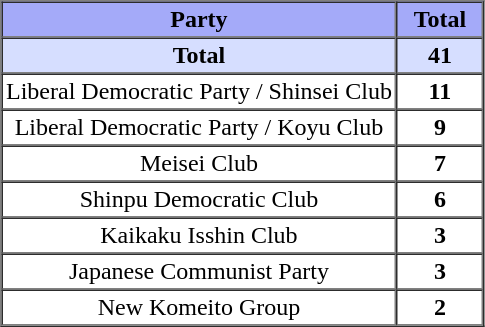<table border="1" cellpadding="2" cellspacing="0">
<tr bgcolor="a4aaf9">
<th>Party</th>
<th width="52">Total</th>
</tr>
<tr bgcolor="d6deff">
<th>Total</th>
<th>41</th>
</tr>
<tr>
<td align="center">Liberal Democratic Party / Shinsei Club</td>
<th>11</th>
</tr>
<tr>
<td align="center">Liberal Democratic Party / Koyu Club</td>
<th>9</th>
</tr>
<tr>
<td align="center">Meisei Club</td>
<th>7</th>
</tr>
<tr>
<td align="center">Shinpu Democratic Club</td>
<th>6</th>
</tr>
<tr>
<td align="center">Kaikaku Isshin Club</td>
<th>3</th>
</tr>
<tr>
<td align="center">Japanese Communist Party</td>
<th>3</th>
</tr>
<tr>
<td align="center">New Komeito Group</td>
<th>2</th>
</tr>
</table>
